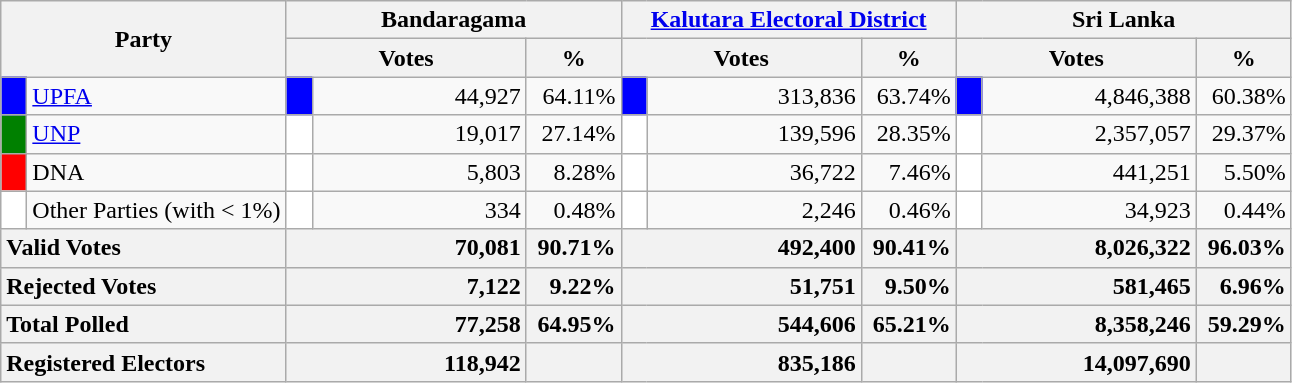<table class="wikitable">
<tr>
<th colspan="2" width="144px"rowspan="2">Party</th>
<th colspan="3" width="216px">Bandaragama</th>
<th colspan="3" width="216px"><a href='#'>Kalutara Electoral District</a></th>
<th colspan="3" width="216px">Sri Lanka</th>
</tr>
<tr>
<th colspan="2" width="144px">Votes</th>
<th>%</th>
<th colspan="2" width="144px">Votes</th>
<th>%</th>
<th colspan="2" width="144px">Votes</th>
<th>%</th>
</tr>
<tr>
<td style="background-color:blue;" width="10px"></td>
<td style="text-align:left;"><a href='#'>UPFA</a></td>
<td style="background-color:blue;" width="10px"></td>
<td style="text-align:right;">44,927</td>
<td style="text-align:right;">64.11%</td>
<td style="background-color:blue;" width="10px"></td>
<td style="text-align:right;">313,836</td>
<td style="text-align:right;">63.74%</td>
<td style="background-color:blue;" width="10px"></td>
<td style="text-align:right;">4,846,388</td>
<td style="text-align:right;">60.38%</td>
</tr>
<tr>
<td style="background-color:green;" width="10px"></td>
<td style="text-align:left;"><a href='#'>UNP</a></td>
<td style="background-color:white;" width="10px"></td>
<td style="text-align:right;">19,017</td>
<td style="text-align:right;">27.14%</td>
<td style="background-color:white;" width="10px"></td>
<td style="text-align:right;">139,596</td>
<td style="text-align:right;">28.35%</td>
<td style="background-color:white;" width="10px"></td>
<td style="text-align:right;">2,357,057</td>
<td style="text-align:right;">29.37%</td>
</tr>
<tr>
<td style="background-color:red;" width="10px"></td>
<td style="text-align:left;">DNA</td>
<td style="background-color:white;" width="10px"></td>
<td style="text-align:right;">5,803</td>
<td style="text-align:right;">8.28%</td>
<td style="background-color:white;" width="10px"></td>
<td style="text-align:right;">36,722</td>
<td style="text-align:right;">7.46%</td>
<td style="background-color:white;" width="10px"></td>
<td style="text-align:right;">441,251</td>
<td style="text-align:right;">5.50%</td>
</tr>
<tr>
<td style="background-color:white;" width="10px"></td>
<td style="text-align:left;">Other Parties (with < 1%)</td>
<td style="background-color:white;" width="10px"></td>
<td style="text-align:right;">334</td>
<td style="text-align:right;">0.48%</td>
<td style="background-color:white;" width="10px"></td>
<td style="text-align:right;">2,246</td>
<td style="text-align:right;">0.46%</td>
<td style="background-color:white;" width="10px"></td>
<td style="text-align:right;">34,923</td>
<td style="text-align:right;">0.44%</td>
</tr>
<tr>
<th colspan="2" width="144px"style="text-align:left;">Valid Votes</th>
<th style="text-align:right;"colspan="2" width="144px">70,081</th>
<th style="text-align:right;">90.71%</th>
<th style="text-align:right;"colspan="2" width="144px">492,400</th>
<th style="text-align:right;">90.41%</th>
<th style="text-align:right;"colspan="2" width="144px">8,026,322</th>
<th style="text-align:right;">96.03%</th>
</tr>
<tr>
<th colspan="2" width="144px"style="text-align:left;">Rejected Votes</th>
<th style="text-align:right;"colspan="2" width="144px">7,122</th>
<th style="text-align:right;">9.22%</th>
<th style="text-align:right;"colspan="2" width="144px">51,751</th>
<th style="text-align:right;">9.50%</th>
<th style="text-align:right;"colspan="2" width="144px">581,465</th>
<th style="text-align:right;">6.96%</th>
</tr>
<tr>
<th colspan="2" width="144px"style="text-align:left;">Total Polled</th>
<th style="text-align:right;"colspan="2" width="144px">77,258</th>
<th style="text-align:right;">64.95%</th>
<th style="text-align:right;"colspan="2" width="144px">544,606</th>
<th style="text-align:right;">65.21%</th>
<th style="text-align:right;"colspan="2" width="144px">8,358,246</th>
<th style="text-align:right;">59.29%</th>
</tr>
<tr>
<th colspan="2" width="144px"style="text-align:left;">Registered Electors</th>
<th style="text-align:right;"colspan="2" width="144px">118,942</th>
<th></th>
<th style="text-align:right;"colspan="2" width="144px">835,186</th>
<th></th>
<th style="text-align:right;"colspan="2" width="144px">14,097,690</th>
<th></th>
</tr>
</table>
